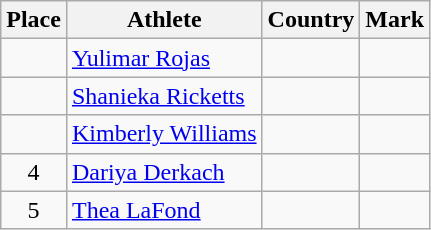<table class="wikitable">
<tr>
<th>Place</th>
<th>Athlete</th>
<th>Country</th>
<th>Mark</th>
</tr>
<tr>
<td align=center></td>
<td><a href='#'>Yulimar Rojas</a></td>
<td></td>
<td> </td>
</tr>
<tr>
<td align=center></td>
<td><a href='#'>Shanieka Ricketts</a></td>
<td></td>
<td> </td>
</tr>
<tr>
<td align=center></td>
<td><a href='#'>Kimberly Williams</a></td>
<td></td>
<td> </td>
</tr>
<tr>
<td align=center>4</td>
<td><a href='#'>Dariya Derkach</a></td>
<td></td>
<td> </td>
</tr>
<tr>
<td align=center>5</td>
<td><a href='#'>Thea LaFond</a></td>
<td></td>
<td> </td>
</tr>
</table>
